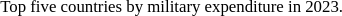<table border="0" cellpadding="2" cellspacing="0" style="float:right;">
<tr>
<td></td>
</tr>
<tr>
<td style="text-align:center; font-size:70%;">Top five countries by military expenditure in 2023.</td>
</tr>
</table>
